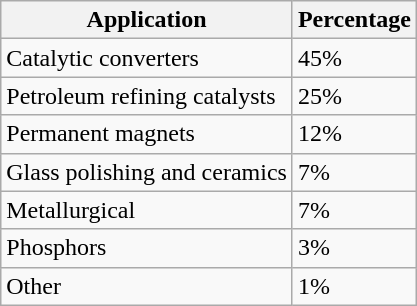<table class="wikitable" |+ The applications of lanthanides>
<tr>
<th>Application</th>
<th>Percentage</th>
</tr>
<tr>
<td>Catalytic converters</td>
<td>45%</td>
</tr>
<tr>
<td>Petroleum refining catalysts</td>
<td>25%</td>
</tr>
<tr>
<td>Permanent magnets</td>
<td>12%</td>
</tr>
<tr>
<td>Glass polishing and ceramics</td>
<td>7%</td>
</tr>
<tr>
<td>Metallurgical</td>
<td>7%</td>
</tr>
<tr>
<td>Phosphors</td>
<td>3%</td>
</tr>
<tr>
<td>Other</td>
<td>1%</td>
</tr>
</table>
